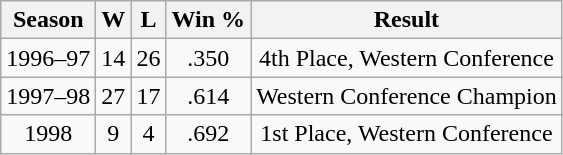<table class="wikitable">
<tr>
<th bgcolor="#DDDDFF">Season</th>
<th bgcolor="#DDDDFF">W</th>
<th bgcolor="#DDDDFF">L</th>
<th bgcolor="#DDDDFF">Win %</th>
<th bgcolor="#DDDDFF">Result</th>
</tr>
<tr>
<td align=center>1996–97</td>
<td align=center>14</td>
<td align=center>26</td>
<td align=center>.350</td>
<td align=center>4th Place, Western Conference</td>
</tr>
<tr>
<td align=center>1997–98</td>
<td align=center>27</td>
<td align=center>17</td>
<td align=center>.614</td>
<td align=center>Western Conference Champion</td>
</tr>
<tr>
<td align=center>1998</td>
<td align=center>9</td>
<td align=center>4</td>
<td align=center>.692</td>
<td align=center>1st Place, Western Conference</td>
</tr>
</table>
